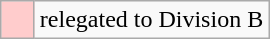<table class="wikitable">
<tr>
<td width=15px bgcolor=#fcc></td>
<td>relegated to Division B</td>
</tr>
</table>
